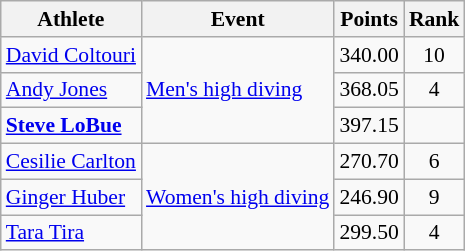<table class=wikitable style="font-size:90%;">
<tr>
<th>Athlete</th>
<th>Event</th>
<th>Points</th>
<th>Rank</th>
</tr>
<tr align=center>
<td align=left><a href='#'>David Coltouri</a></td>
<td align=left rowspan=3><a href='#'>Men's high diving</a></td>
<td>340.00</td>
<td>10</td>
</tr>
<tr align=center>
<td align=left><a href='#'>Andy Jones</a></td>
<td>368.05</td>
<td>4</td>
</tr>
<tr align=center>
<td align=left><strong><a href='#'>Steve LoBue</a></strong></td>
<td>397.15</td>
<td></td>
</tr>
<tr align=center>
<td align=left><a href='#'>Cesilie Carlton</a></td>
<td align=left rowspan=3><a href='#'>Women's high diving</a></td>
<td>270.70</td>
<td>6</td>
</tr>
<tr align=center>
<td align=left><a href='#'>Ginger Huber</a></td>
<td>246.90</td>
<td>9</td>
</tr>
<tr align=center>
<td align=left><a href='#'>Tara Tira</a></td>
<td>299.50</td>
<td>4</td>
</tr>
</table>
